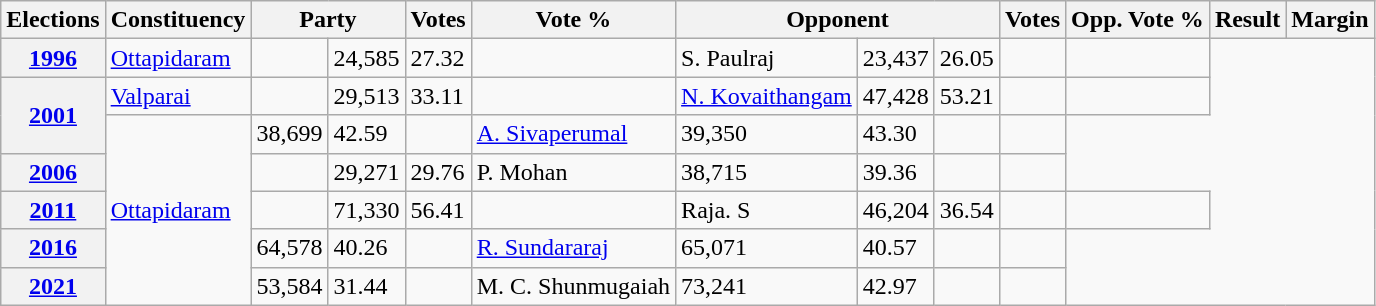<table class="sortable wikitable">
<tr>
<th>Elections</th>
<th>Constituency</th>
<th colspan="2">Party</th>
<th>Votes</th>
<th>Vote %</th>
<th colspan="3">Opponent</th>
<th>Votes</th>
<th>Opp. Vote %</th>
<th>Result</th>
<th>Margin</th>
</tr>
<tr>
<th><a href='#'>1996</a></th>
<td><a href='#'>Ottapidaram</a></td>
<td></td>
<td>24,585</td>
<td>27.32</td>
<td></td>
<td>S. Paulraj</td>
<td>23,437</td>
<td>26.05</td>
<td></td>
<td></td>
</tr>
<tr>
<th rowspan=2><a href='#'>2001</a></th>
<td><a href='#'>Valparai</a></td>
<td></td>
<td>29,513</td>
<td>33.11</td>
<td></td>
<td><a href='#'>N. Kovaithangam</a></td>
<td>47,428</td>
<td>53.21</td>
<td></td>
<td></td>
</tr>
<tr>
<td rowspan=5><a href='#'>Ottapidaram</a></td>
<td>38,699</td>
<td>42.59</td>
<td></td>
<td><a href='#'>A. Sivaperumal</a></td>
<td>39,350</td>
<td>43.30</td>
<td></td>
<td></td>
</tr>
<tr>
<th><a href='#'>2006</a></th>
<td></td>
<td>29,271</td>
<td>29.76</td>
<td>P. Mohan</td>
<td>38,715</td>
<td>39.36</td>
<td></td>
<td></td>
</tr>
<tr>
<th><a href='#'>2011</a></th>
<td></td>
<td>71,330</td>
<td>56.41</td>
<td></td>
<td>Raja. S</td>
<td>46,204</td>
<td>36.54</td>
<td></td>
<td></td>
</tr>
<tr>
<th><a href='#'>2016</a></th>
<td>64,578</td>
<td>40.26</td>
<td></td>
<td><a href='#'>R. Sundararaj</a></td>
<td>65,071</td>
<td>40.57</td>
<td></td>
<td></td>
</tr>
<tr>
<th><a href='#'>2021</a></th>
<td>53,584</td>
<td>31.44</td>
<td></td>
<td>M. C. Shunmugaiah</td>
<td>73,241</td>
<td>42.97</td>
<td></td>
<td></td>
</tr>
</table>
